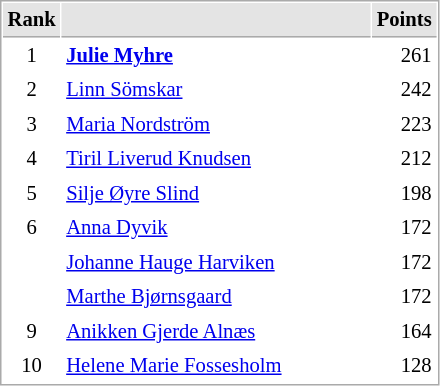<table cellspacing="1" cellpadding="3" style="border:1px solid #AAAAAA;font-size:86%">
<tr style="background-color: #E4E4E4;">
<th style="border-bottom:1px solid #AAAAAA" width=10>Rank</th>
<th style="border-bottom:1px solid #AAAAAA" width=200></th>
<th style="border-bottom:1px solid #AAAAAA" width=20 align=right>Points</th>
</tr>
<tr>
<td align=center>1</td>
<td> <strong><a href='#'>Julie Myhre</a></strong></td>
<td align=right>261</td>
</tr>
<tr>
<td align=center>2</td>
<td> <a href='#'>Linn Sömskar</a></td>
<td align=right>242</td>
</tr>
<tr>
<td align=center>3</td>
<td> <a href='#'>Maria Nordström</a></td>
<td align=right>223</td>
</tr>
<tr>
<td align=center>4</td>
<td> <a href='#'>Tiril Liverud Knudsen</a></td>
<td align=right>212</td>
</tr>
<tr>
<td align=center>5</td>
<td> <a href='#'>Silje Øyre Slind</a></td>
<td align=right>198</td>
</tr>
<tr>
<td align=center>6</td>
<td> <a href='#'>Anna Dyvik</a></td>
<td align=right>172</td>
</tr>
<tr>
<td align=center></td>
<td> <a href='#'>Johanne Hauge Harviken</a></td>
<td align=right>172</td>
</tr>
<tr>
<td align=center></td>
<td> <a href='#'>Marthe Bjørnsgaard</a></td>
<td align=right>172</td>
</tr>
<tr>
<td align=center>9</td>
<td> <a href='#'>Anikken Gjerde Alnæs</a></td>
<td align=right>164</td>
</tr>
<tr>
<td align=center>10</td>
<td> <a href='#'>Helene Marie Fossesholm</a></td>
<td align=right>128</td>
</tr>
</table>
